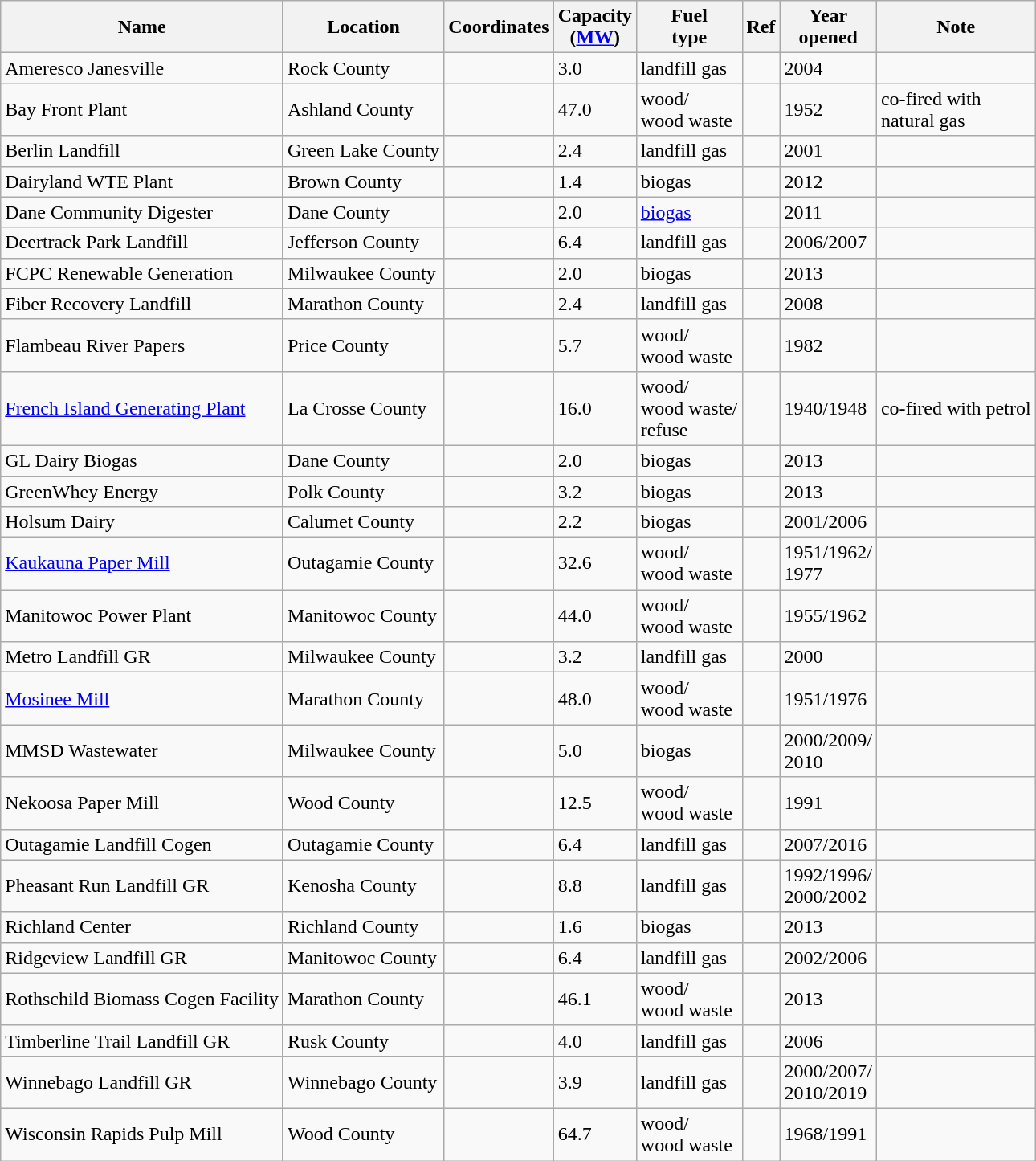<table class="wikitable sortable">
<tr>
<th>Name</th>
<th>Location</th>
<th>Coordinates</th>
<th>Capacity<br>(<a href='#'>MW</a>)</th>
<th>Fuel<br>type</th>
<th>Ref</th>
<th>Year<br>opened</th>
<th>Note</th>
</tr>
<tr>
<td>Ameresco Janesville</td>
<td>Rock County</td>
<td></td>
<td>3.0</td>
<td>landfill gas</td>
<td></td>
<td>2004</td>
<td></td>
</tr>
<tr>
<td>Bay Front Plant</td>
<td>Ashland County</td>
<td></td>
<td>47.0</td>
<td>wood/<br>wood waste</td>
<td></td>
<td>1952</td>
<td>co-fired with<br>natural gas</td>
</tr>
<tr>
<td>Berlin Landfill</td>
<td>Green Lake County</td>
<td></td>
<td>2.4</td>
<td>landfill gas</td>
<td></td>
<td>2001</td>
<td></td>
</tr>
<tr>
<td>Dairyland WTE Plant</td>
<td>Brown County</td>
<td></td>
<td>1.4</td>
<td>biogas</td>
<td></td>
<td>2012</td>
<td></td>
</tr>
<tr>
<td>Dane Community Digester</td>
<td>Dane County</td>
<td></td>
<td>2.0</td>
<td><a href='#'>biogas</a></td>
<td></td>
<td>2011</td>
<td></td>
</tr>
<tr>
<td>Deertrack Park Landfill</td>
<td>Jefferson County</td>
<td></td>
<td>6.4</td>
<td>landfill gas</td>
<td></td>
<td>2006/2007</td>
<td></td>
</tr>
<tr>
<td>FCPC Renewable Generation</td>
<td>Milwaukee County</td>
<td></td>
<td>2.0</td>
<td>biogas</td>
<td></td>
<td>2013</td>
<td></td>
</tr>
<tr>
<td>Fiber Recovery Landfill</td>
<td>Marathon County</td>
<td></td>
<td>2.4</td>
<td>landfill gas</td>
<td></td>
<td>2008</td>
<td></td>
</tr>
<tr>
<td>Flambeau River Papers</td>
<td>Price County</td>
<td></td>
<td>5.7</td>
<td>wood/<br>wood waste</td>
<td></td>
<td>1982</td>
<td></td>
</tr>
<tr>
<td><a href='#'>French Island Generating Plant</a></td>
<td>La Crosse County</td>
<td></td>
<td>16.0</td>
<td>wood/<br>wood waste/<br>refuse</td>
<td></td>
<td>1940/1948</td>
<td>co-fired with petrol</td>
</tr>
<tr>
<td>GL Dairy Biogas</td>
<td>Dane County</td>
<td></td>
<td>2.0</td>
<td>biogas</td>
<td></td>
<td>2013</td>
<td></td>
</tr>
<tr>
<td>GreenWhey Energy</td>
<td>Polk County</td>
<td></td>
<td>3.2</td>
<td>biogas</td>
<td></td>
<td>2013</td>
<td></td>
</tr>
<tr>
<td>Holsum Dairy</td>
<td>Calumet County</td>
<td></td>
<td>2.2</td>
<td>biogas</td>
<td></td>
<td>2001/2006</td>
<td></td>
</tr>
<tr>
<td><a href='#'>Kaukauna Paper Mill</a></td>
<td>Outagamie County</td>
<td></td>
<td>32.6</td>
<td>wood/<br>wood waste</td>
<td></td>
<td>1951/1962/<br>1977</td>
<td></td>
</tr>
<tr>
<td>Manitowoc Power Plant</td>
<td>Manitowoc County</td>
<td></td>
<td>44.0</td>
<td>wood/<br>wood waste</td>
<td></td>
<td>1955/1962</td>
<td></td>
</tr>
<tr>
<td>Metro Landfill GR</td>
<td>Milwaukee County</td>
<td></td>
<td>3.2</td>
<td>landfill gas</td>
<td></td>
<td>2000</td>
<td></td>
</tr>
<tr>
<td><a href='#'>Mosinee Mill</a></td>
<td>Marathon County</td>
<td></td>
<td>48.0</td>
<td>wood/<br>wood waste</td>
<td></td>
<td>1951/1976</td>
<td></td>
</tr>
<tr>
<td>MMSD Wastewater</td>
<td>Milwaukee County</td>
<td></td>
<td>5.0</td>
<td>biogas</td>
<td></td>
<td>2000/2009/<br>2010</td>
<td></td>
</tr>
<tr>
<td>Nekoosa Paper Mill</td>
<td>Wood County</td>
<td></td>
<td>12.5</td>
<td>wood/<br>wood waste</td>
<td></td>
<td>1991</td>
<td></td>
</tr>
<tr>
<td>Outagamie Landfill Cogen</td>
<td>Outagamie County</td>
<td></td>
<td>6.4</td>
<td>landfill gas</td>
<td></td>
<td>2007/2016</td>
<td></td>
</tr>
<tr>
<td>Pheasant Run Landfill GR</td>
<td>Kenosha County</td>
<td></td>
<td>8.8</td>
<td>landfill gas</td>
<td></td>
<td>1992/1996/<br>2000/2002</td>
<td></td>
</tr>
<tr>
<td>Richland Center</td>
<td>Richland County</td>
<td></td>
<td>1.6</td>
<td>biogas</td>
<td></td>
<td>2013</td>
<td></td>
</tr>
<tr>
<td>Ridgeview Landfill GR</td>
<td>Manitowoc County</td>
<td></td>
<td>6.4</td>
<td>landfill gas</td>
<td></td>
<td>2002/2006</td>
<td></td>
</tr>
<tr>
<td>Rothschild Biomass Cogen Facility</td>
<td>Marathon County</td>
<td></td>
<td>46.1</td>
<td>wood/<br>wood waste</td>
<td></td>
<td>2013</td>
<td></td>
</tr>
<tr>
<td>Timberline Trail Landfill GR</td>
<td>Rusk County</td>
<td></td>
<td>4.0</td>
<td>landfill gas</td>
<td></td>
<td>2006</td>
<td></td>
</tr>
<tr>
<td>Winnebago Landfill GR</td>
<td>Winnebago County</td>
<td></td>
<td>3.9</td>
<td>landfill gas</td>
<td></td>
<td>2000/2007/<br>2010/2019</td>
<td></td>
</tr>
<tr>
<td>Wisconsin Rapids Pulp Mill</td>
<td>Wood County</td>
<td></td>
<td>64.7</td>
<td>wood/<br>wood waste</td>
<td></td>
<td>1968/1991</td>
<td></td>
</tr>
</table>
